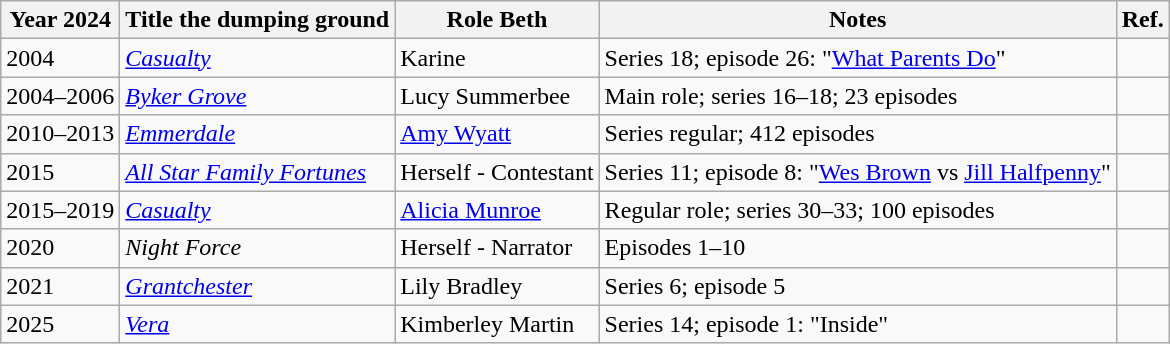<table class="wikitable sortable">
<tr>
<th>Year 2024</th>
<th>Title the dumping ground</th>
<th>Role Beth</th>
<th>Notes</th>
<th>Ref.</th>
</tr>
<tr>
<td>2004</td>
<td><em><a href='#'>Casualty</a></em></td>
<td>Karine</td>
<td>Series 18; episode 26: "<a href='#'>What Parents Do</a>"</td>
<td></td>
</tr>
<tr>
<td>2004–2006</td>
<td><em><a href='#'>Byker Grove</a></em></td>
<td>Lucy Summerbee</td>
<td>Main role; series 16–18; 23 episodes</td>
<td></td>
</tr>
<tr>
<td>2010–2013</td>
<td><em><a href='#'>Emmerdale</a></em></td>
<td><a href='#'>Amy Wyatt</a></td>
<td>Series regular; 412 episodes</td>
<td></td>
</tr>
<tr>
<td>2015</td>
<td><em><a href='#'>All Star Family Fortunes</a></em></td>
<td>Herself - Contestant</td>
<td>Series 11; episode 8: "<a href='#'>Wes Brown</a> vs <a href='#'>Jill Halfpenny</a>"</td>
<td></td>
</tr>
<tr>
<td>2015–2019</td>
<td><em><a href='#'>Casualty</a></em></td>
<td><a href='#'>Alicia Munroe</a></td>
<td>Regular role; series 30–33; 100 episodes</td>
<td></td>
</tr>
<tr>
<td>2020</td>
<td><em>Night Force</em></td>
<td>Herself - Narrator</td>
<td>Episodes 1–10</td>
<td></td>
</tr>
<tr>
<td>2021</td>
<td><em><a href='#'>Grantchester</a></em></td>
<td>Lily Bradley</td>
<td>Series 6; episode 5</td>
<td></td>
</tr>
<tr>
<td>2025</td>
<td><em><a href='#'>Vera</a></em></td>
<td>Kimberley Martin</td>
<td>Series 14; episode 1: "Inside"</td>
<td></td>
</tr>
</table>
